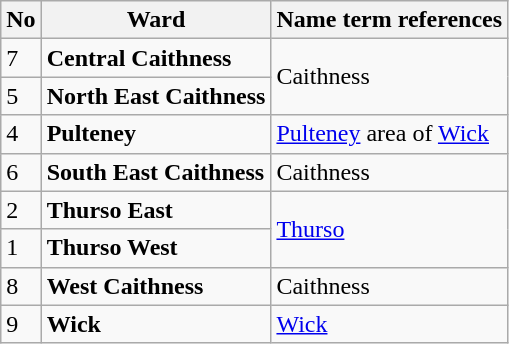<table class="wikitable">
<tr>
<th>No</th>
<th>Ward</th>
<th>Name term references</th>
</tr>
<tr>
<td>7</td>
<td><strong>Central Caithness</strong></td>
<td rowspan=2>Caithness</td>
</tr>
<tr>
<td>5</td>
<td><strong>North East Caithness</strong></td>
</tr>
<tr>
<td>4</td>
<td><strong>Pulteney</strong></td>
<td><a href='#'>Pulteney</a> area of <a href='#'>Wick</a></td>
</tr>
<tr>
<td>6</td>
<td><strong>South East Caithness</strong></td>
<td>Caithness</td>
</tr>
<tr>
<td>2</td>
<td><strong>Thurso East</strong></td>
<td rowspan=2><a href='#'>Thurso</a></td>
</tr>
<tr>
<td>1</td>
<td><strong>Thurso West</strong></td>
</tr>
<tr>
<td>8</td>
<td><strong>West Caithness</strong></td>
<td>Caithness</td>
</tr>
<tr>
<td>9</td>
<td><strong>Wick</strong></td>
<td><a href='#'>Wick</a></td>
</tr>
</table>
